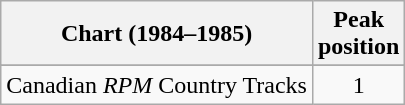<table class="wikitable sortable">
<tr>
<th align="left">Chart (1984–1985)</th>
<th align="center">Peak<br>position</th>
</tr>
<tr>
</tr>
<tr>
<td align="left">Canadian <em>RPM</em> Country Tracks</td>
<td align="center">1</td>
</tr>
</table>
